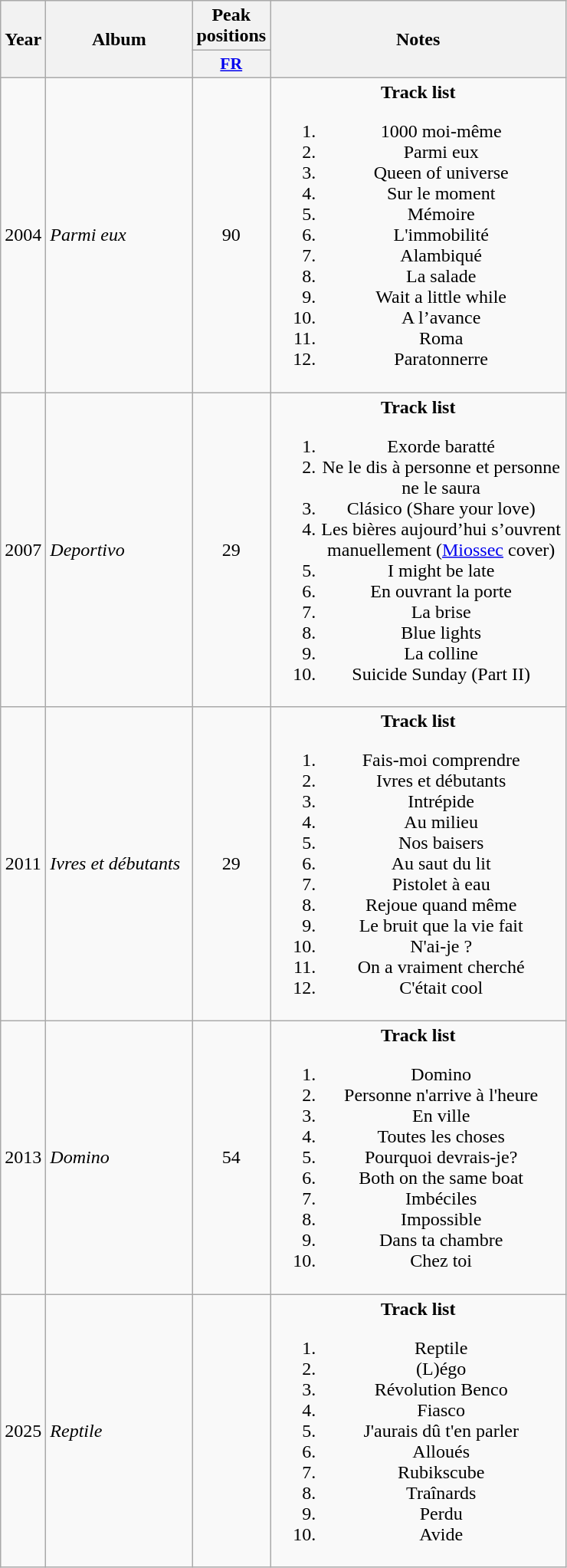<table class="wikitable">
<tr>
<th align="center" rowspan="2" width="10">Year</th>
<th align="center" rowspan="2" width="120">Album</th>
<th align="center" colspan="1" width="20">Peak positions</th>
<th align="center" rowspan="2" width="250">Notes</th>
</tr>
<tr>
<th scope="col" style="width:3em;font-size:90%;"><a href='#'>FR</a><br></th>
</tr>
<tr>
<td style="text-align:center;">2004</td>
<td><em>Parmi eux</em></td>
<td style="text-align:center;">90</td>
<td style="text-align:center;"><strong>Track list</strong><br><ol><li>1000 moi-même</li><li>Parmi eux</li><li>Queen of universe</li><li>Sur le moment</li><li>Mémoire</li><li>L'immobilité</li><li>Alambiqué</li><li>La salade</li><li>Wait a little while</li><li>A l’avance</li><li>Roma</li><li>Paratonnerre</li></ol></td>
</tr>
<tr>
<td style="text-align:center;">2007</td>
<td><em>Deportivo</em></td>
<td style="text-align:center;">29</td>
<td style="text-align:center;"><strong>Track list</strong><br><ol><li>Exorde baratté</li><li>Ne le dis à personne et personne ne le saura</li><li>Clásico (Share your love)</li><li>Les bières aujourd’hui s’ouvrent manuellement (<a href='#'>Miossec</a> cover)</li><li>I might be late</li><li>En ouvrant la porte</li><li>La brise</li><li>Blue lights</li><li>La colline</li><li>Suicide Sunday (Part II)</li></ol></td>
</tr>
<tr>
<td style="text-align:center;">2011</td>
<td><em>Ivres et débutants</em></td>
<td style="text-align:center;">29</td>
<td style="text-align:center;"><strong>Track list</strong><br><ol><li>Fais-moi comprendre</li><li>Ivres et débutants</li><li>Intrépide</li><li>Au milieu</li><li>Nos baisers</li><li>Au saut du lit</li><li>Pistolet à eau</li><li>Rejoue quand même</li><li>Le bruit que la vie fait</li><li>N'ai-je ?</li><li>On a vraiment cherché</li><li>C'était cool</li></ol></td>
</tr>
<tr>
<td style="text-align:center;">2013</td>
<td><em>Domino</em></td>
<td style="text-align:center;">54</td>
<td style="text-align:center;"><strong>Track list</strong><br><ol><li>Domino</li><li>Personne n'arrive à l'heure</li><li>En ville</li><li>Toutes les choses</li><li>Pourquoi devrais-je?</li><li>Both on the same boat</li><li>Imbéciles</li><li>Impossible</li><li>Dans ta chambre</li><li>Chez toi</li></ol></td>
</tr>
<tr>
<td style="text-align:center;">2025</td>
<td><em>Reptile</em></td>
<td style="text-align:center;"></td>
<td style="text-align:center;"><strong>Track list</strong><br><ol><li>Reptile</li><li>(L)égo</li><li>Révolution Benco</li><li>Fiasco</li><li>J'aurais dû t'en parler</li><li>Alloués</li><li>Rubikscube</li><li>Traînards</li><li>Perdu</li><li>Avide</li></ol></td>
</tr>
</table>
